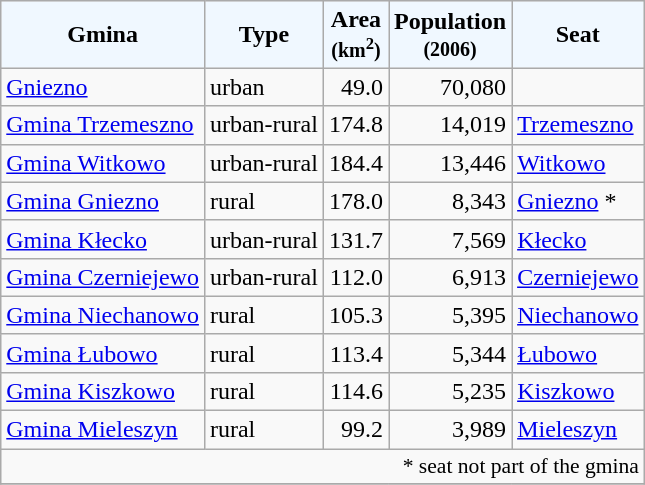<table class="wikitable">
<tr bgcolor="F0F8FF">
<td style="text-align:center;"><strong>Gmina</strong></td>
<td style="text-align:center;"><strong>Type</strong></td>
<td style="text-align:center;"><strong>Area<br><small>(km<sup>2</sup>)</small></strong></td>
<td style="text-align:center;"><strong>Population<br><small>(2006)</small></strong></td>
<td style="text-align:center;"><strong>Seat</strong></td>
</tr>
<tr>
<td><a href='#'>Gniezno</a></td>
<td>urban</td>
<td style="text-align:right;">49.0</td>
<td style="text-align:right;">70,080</td>
<td> </td>
</tr>
<tr>
<td><a href='#'>Gmina Trzemeszno</a></td>
<td>urban-rural</td>
<td style="text-align:right;">174.8</td>
<td style="text-align:right;">14,019</td>
<td><a href='#'>Trzemeszno</a></td>
</tr>
<tr>
<td><a href='#'>Gmina Witkowo</a></td>
<td>urban-rural</td>
<td style="text-align:right;">184.4</td>
<td style="text-align:right;">13,446</td>
<td><a href='#'>Witkowo</a></td>
</tr>
<tr>
<td><a href='#'>Gmina Gniezno</a></td>
<td>rural</td>
<td style="text-align:right;">178.0</td>
<td style="text-align:right;">8,343</td>
<td><a href='#'>Gniezno</a> *</td>
</tr>
<tr>
<td><a href='#'>Gmina Kłecko</a></td>
<td>urban-rural</td>
<td style="text-align:right;">131.7</td>
<td style="text-align:right;">7,569</td>
<td><a href='#'>Kłecko</a></td>
</tr>
<tr>
<td><a href='#'>Gmina Czerniejewo</a></td>
<td>urban-rural</td>
<td style="text-align:right;">112.0</td>
<td style="text-align:right;">6,913</td>
<td><a href='#'>Czerniejewo</a></td>
</tr>
<tr>
<td><a href='#'>Gmina Niechanowo</a></td>
<td>rural</td>
<td style="text-align:right;">105.3</td>
<td style="text-align:right;">5,395</td>
<td><a href='#'>Niechanowo</a></td>
</tr>
<tr>
<td><a href='#'>Gmina Łubowo</a></td>
<td>rural</td>
<td style="text-align:right;">113.4</td>
<td style="text-align:right;">5,344</td>
<td><a href='#'>Łubowo</a></td>
</tr>
<tr>
<td><a href='#'>Gmina Kiszkowo</a></td>
<td>rural</td>
<td style="text-align:right;">114.6</td>
<td style="text-align:right;">5,235</td>
<td><a href='#'>Kiszkowo</a></td>
</tr>
<tr>
<td><a href='#'>Gmina Mieleszyn</a></td>
<td>rural</td>
<td style="text-align:right;">99.2</td>
<td style="text-align:right;">3,989</td>
<td><a href='#'>Mieleszyn</a></td>
</tr>
<tr>
<td colspan=5 style="text-align:right;font-size:90%">* seat not part of the gmina</td>
</tr>
<tr>
</tr>
</table>
